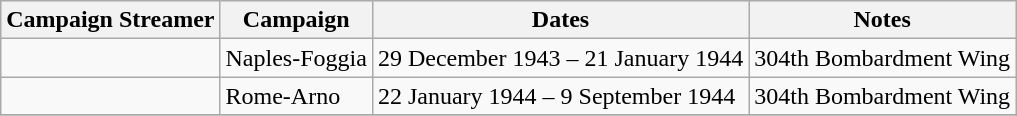<table class="wikitable">
<tr style="background:#efefef;">
<th>Campaign Streamer</th>
<th>Campaign</th>
<th>Dates</th>
<th>Notes</th>
</tr>
<tr>
<td></td>
<td>Naples-Foggia</td>
<td>29 December 1943 – 21 January 1944</td>
<td>304th Bombardment Wing</td>
</tr>
<tr>
<td></td>
<td>Rome-Arno</td>
<td>22 January 1944 – 9 September 1944</td>
<td>304th Bombardment Wing</td>
</tr>
<tr>
</tr>
</table>
